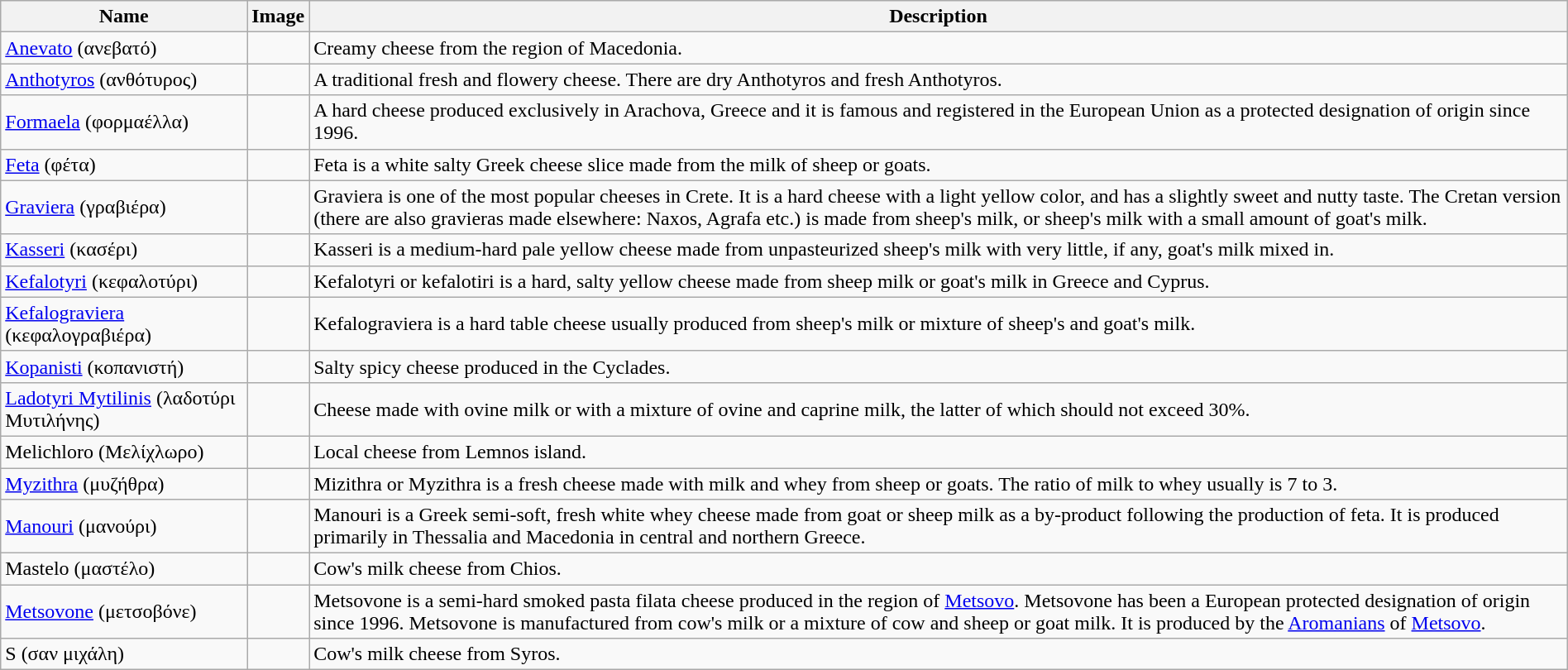<table class="wikitable sortable sticky-header" width="100%">
<tr>
<th>Name</th>
<th>Image</th>
<th>Description</th>
</tr>
<tr>
<td><a href='#'>Anevato</a> (ανεβατό)</td>
<td></td>
<td>Creamy cheese from the region of Macedonia.</td>
</tr>
<tr>
<td><a href='#'>Anthotyros</a> (ανθότυρος)</td>
<td></td>
<td>A traditional fresh and flowery cheese. There are dry Anthotyros and fresh Anthotyros.</td>
</tr>
<tr>
<td><a href='#'>Formaela</a> (φορμαέλλα)</td>
<td></td>
<td>A hard cheese produced exclusively in Arachova, Greece and it is famous and registered in the European Union as a protected designation of origin since 1996.</td>
</tr>
<tr>
<td><a href='#'>Feta</a> (φέτα)</td>
<td></td>
<td>Feta is a white salty Greek cheese slice made from the milk of sheep or goats.</td>
</tr>
<tr>
<td><a href='#'>Graviera</a> (γραβιέρα)</td>
<td></td>
<td>Graviera is one of the most popular cheeses in Crete. It is a hard cheese with a light yellow color, and has a slightly sweet and nutty taste. The Cretan version (there are also gravieras made elsewhere: Naxos, Agrafa etc.) is made from sheep's milk, or sheep's milk with a small amount of goat's milk.</td>
</tr>
<tr>
<td><a href='#'>Kasseri</a> (κασέρι)</td>
<td></td>
<td>Kasseri is a medium-hard pale yellow cheese made from unpasteurized sheep's milk with very little, if any, goat's milk mixed in.</td>
</tr>
<tr>
<td><a href='#'>Kefalotyri</a> (κεφαλοτύρι)</td>
<td></td>
<td>Kefalotyri or kefalotiri is a hard, salty yellow cheese made from sheep milk or goat's milk in Greece and Cyprus.</td>
</tr>
<tr>
<td><a href='#'>Kefalograviera</a> (κεφαλογραβιέρα)</td>
<td></td>
<td>Kefalograviera is a hard table cheese usually produced from sheep's milk or mixture of sheep's and goat's milk.</td>
</tr>
<tr>
<td><a href='#'>Kopanisti</a> (κοπανιστή)</td>
<td></td>
<td>Salty spicy cheese produced in the Cyclades.</td>
</tr>
<tr>
<td><a href='#'>Ladotyri Mytilinis</a> (λαδοτύρι Μυτιλήνης)</td>
<td></td>
<td>Cheese made with ovine milk or with a mixture of ovine and caprine milk, the latter of which should not exceed 30%.</td>
</tr>
<tr>
<td>Melichloro (Μελίχλωρο)</td>
<td></td>
<td>Local cheese from Lemnos island.</td>
</tr>
<tr>
<td><a href='#'>Myzithra</a> (μυζήθρα)</td>
<td></td>
<td>Mizithra or Myzithra is a fresh cheese made with milk and whey from sheep or goats. The ratio of milk to whey usually is 7 to 3.</td>
</tr>
<tr>
<td><a href='#'>Manouri</a> (μανούρι)</td>
<td></td>
<td>Manouri is a Greek semi-soft, fresh white whey cheese made from goat or sheep milk as a by-product following the production of feta. It is produced primarily in Thessalia and Macedonia in central and northern Greece.</td>
</tr>
<tr>
<td>Mastelo (μαστέλο)</td>
<td></td>
<td>Cow's milk cheese from Chios.</td>
</tr>
<tr>
<td><a href='#'>Metsovone</a> (μετσοβόνε)</td>
<td></td>
<td>Metsovone is a semi-hard smoked pasta filata cheese produced in the region of <a href='#'>Metsovo</a>. Metsovone has been a European protected designation of origin since 1996. Metsovone is manufactured from cow's milk or a mixture of cow and sheep or goat milk. It is produced by the <a href='#'>Aromanians</a> of <a href='#'>Metsovo</a>.</td>
</tr>
<tr>
<td>S (σαν μιχάλη)</td>
<td></td>
<td>Cow's milk cheese from Syros.</td>
</tr>
</table>
